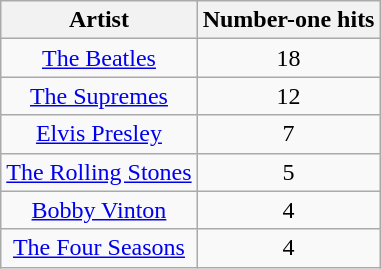<table class="wikitable sortable" border="1" style="text-align: center;">
<tr>
<th>Artist</th>
<th>Number-one hits</th>
</tr>
<tr>
<td><a href='#'>The Beatles</a></td>
<td>18</td>
</tr>
<tr>
<td><a href='#'>The Supremes</a></td>
<td>12</td>
</tr>
<tr>
<td><a href='#'>Elvis Presley</a></td>
<td>7</td>
</tr>
<tr>
<td><a href='#'>The Rolling Stones</a></td>
<td>5</td>
</tr>
<tr>
<td><a href='#'>Bobby Vinton</a></td>
<td>4</td>
</tr>
<tr>
<td><a href='#'>The Four Seasons</a></td>
<td>4</td>
</tr>
</table>
